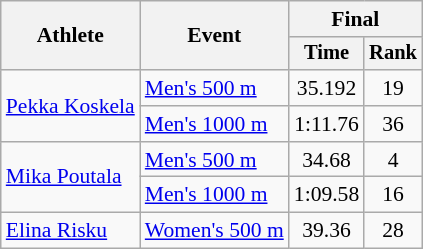<table class="wikitable" style="font-size:90%">
<tr>
<th rowspan=2>Athlete</th>
<th rowspan=2>Event</th>
<th colspan=2>Final</th>
</tr>
<tr style="font-size:95%">
<th>Time</th>
<th>Rank</th>
</tr>
<tr align=center>
<td align=left rowspan=2><a href='#'>Pekka Koskela</a></td>
<td align=left><a href='#'>Men's 500 m</a></td>
<td>35.192</td>
<td>19</td>
</tr>
<tr align=center>
<td align=left><a href='#'>Men's 1000 m</a></td>
<td>1:11.76</td>
<td>36</td>
</tr>
<tr align=center>
<td align=left rowspan=2><a href='#'>Mika Poutala</a></td>
<td align=left><a href='#'>Men's 500 m</a></td>
<td>34.68</td>
<td>4</td>
</tr>
<tr align=center>
<td align=left><a href='#'>Men's 1000 m</a></td>
<td>1:09.58</td>
<td>16</td>
</tr>
<tr align=center>
<td align=left><a href='#'>Elina Risku</a></td>
<td align=left><a href='#'>Women's 500 m</a></td>
<td>39.36</td>
<td>28</td>
</tr>
</table>
